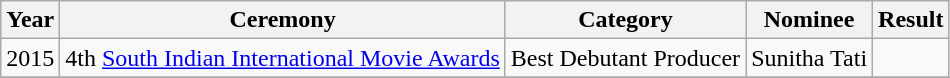<table class="wikitable">
<tr>
<th>Year</th>
<th>Ceremony</th>
<th>Category</th>
<th>Nominee</th>
<th>Result</th>
</tr>
<tr>
<td>2015</td>
<td>4th <a href='#'>South Indian International Movie Awards</a></td>
<td>Best Debutant Producer</td>
<td>Sunitha Tati</td>
<td></td>
</tr>
<tr>
</tr>
</table>
